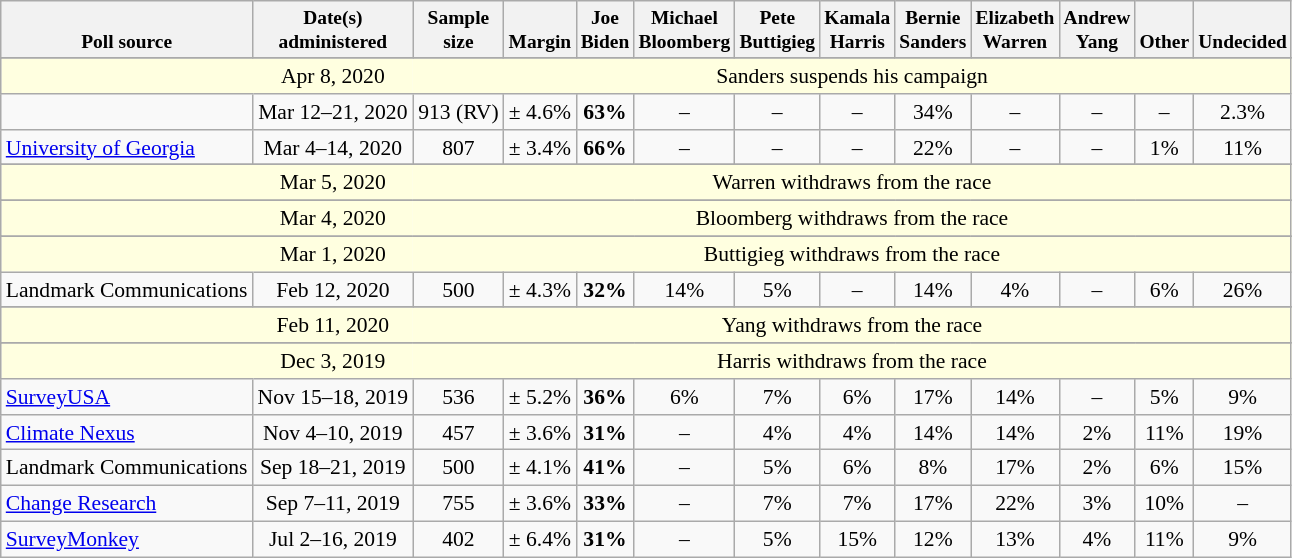<table class="wikitable" style="font-size:90%;text-align:center;">
<tr valign=bottom style="font-size:90%;">
<th>Poll source</th>
<th>Date(s)<br>administered</th>
<th>Sample<br>size</th>
<th>Margin<br></th>
<th>Joe<br>Biden</th>
<th>Michael<br>Bloomberg</th>
<th>Pete<br>Buttigieg</th>
<th>Kamala<br>Harris</th>
<th>Bernie<br>Sanders</th>
<th>Elizabeth<br>Warren</th>
<th>Andrew<br>Yang</th>
<th>Other</th>
<th>Undecided</th>
</tr>
<tr>
</tr>
<tr style="background:lightyellow;">
<td style="border-right-style:hidden;"></td>
<td style="border-right-style:hidden;">Apr 8, 2020</td>
<td colspan="11">Sanders suspends his campaign</td>
</tr>
<tr>
<td style="text-align:left;"></td>
<td>Mar 12–21, 2020</td>
<td>913 (RV)</td>
<td>± 4.6%</td>
<td><strong>63%</strong></td>
<td>–</td>
<td>–</td>
<td>–</td>
<td>34%</td>
<td>–</td>
<td>–</td>
<td>–</td>
<td>2.3%</td>
</tr>
<tr>
<td style="text-align:left;"><a href='#'>University of Georgia</a></td>
<td>Mar 4–14, 2020</td>
<td>807</td>
<td>± 3.4%</td>
<td><strong>66%</strong></td>
<td>–</td>
<td>–</td>
<td>–</td>
<td>22%</td>
<td>–</td>
<td>–</td>
<td>1%</td>
<td>11%</td>
</tr>
<tr>
</tr>
<tr style="background:lightyellow;">
<td style="border-right-style:hidden;"></td>
<td style="border-right-style:hidden;">Mar 5, 2020</td>
<td colspan="11">Warren withdraws from the race</td>
</tr>
<tr>
</tr>
<tr style="background:lightyellow;">
<td style="border-right-style:hidden;"></td>
<td style="border-right-style:hidden;">Mar 4, 2020</td>
<td colspan="11">Bloomberg withdraws from the race</td>
</tr>
<tr>
</tr>
<tr style="background:lightyellow;">
<td style="border-right-style:hidden;"></td>
<td style="border-right-style:hidden;">Mar 1, 2020</td>
<td colspan="11">Buttigieg withdraws from the race</td>
</tr>
<tr>
<td style="text-align:left;">Landmark Communications</td>
<td>Feb 12, 2020</td>
<td>500</td>
<td>± 4.3%</td>
<td><strong>32%</strong></td>
<td>14%</td>
<td>5%</td>
<td>–</td>
<td>14%</td>
<td>4%</td>
<td>–</td>
<td>6%</td>
<td>26%</td>
</tr>
<tr>
</tr>
<tr style="background:lightyellow;">
<td style="border-right-style:hidden;"></td>
<td style="border-right-style:hidden;">Feb 11, 2020</td>
<td colspan="11">Yang withdraws from the race</td>
</tr>
<tr>
</tr>
<tr style="background:lightyellow;">
<td style="border-right-style:hidden;"></td>
<td style="border-right-style:hidden;">Dec 3, 2019</td>
<td colspan="11">Harris withdraws from the race</td>
</tr>
<tr>
<td style="text-align:left;"><a href='#'>SurveyUSA</a></td>
<td>Nov 15–18, 2019</td>
<td>536</td>
<td>± 5.2%</td>
<td><strong>36%</strong></td>
<td>6%</td>
<td>7%</td>
<td>6%</td>
<td>17%</td>
<td>14%</td>
<td>–</td>
<td>5%</td>
<td>9%</td>
</tr>
<tr>
<td style="text-align:left;"><a href='#'>Climate Nexus</a></td>
<td>Nov 4–10, 2019</td>
<td>457</td>
<td>± 3.6%</td>
<td><strong>31%</strong></td>
<td>–</td>
<td>4%</td>
<td>4%</td>
<td>14%</td>
<td>14%</td>
<td>2%</td>
<td>11%</td>
<td>19%</td>
</tr>
<tr>
<td style="text-align:left;">Landmark Communications</td>
<td>Sep 18–21, 2019</td>
<td>500</td>
<td>± 4.1%</td>
<td><strong>41%</strong></td>
<td>–</td>
<td>5%</td>
<td>6%</td>
<td>8%</td>
<td>17%</td>
<td>2%</td>
<td>6%</td>
<td>15%</td>
</tr>
<tr>
<td style="text-align:left;"><a href='#'>Change Research</a></td>
<td>Sep 7–11, 2019</td>
<td>755</td>
<td>± 3.6%</td>
<td><strong>33%</strong></td>
<td>–</td>
<td>7%</td>
<td>7%</td>
<td>17%</td>
<td>22%</td>
<td>3%</td>
<td>10%</td>
<td>–</td>
</tr>
<tr>
<td style="text-align:left;"><a href='#'>SurveyMonkey</a></td>
<td>Jul 2–16, 2019</td>
<td>402</td>
<td>± 6.4%</td>
<td><strong>31%</strong></td>
<td>–</td>
<td>5%</td>
<td>15%</td>
<td>12%</td>
<td>13%</td>
<td>4%</td>
<td>11%</td>
<td>9%</td>
</tr>
</table>
